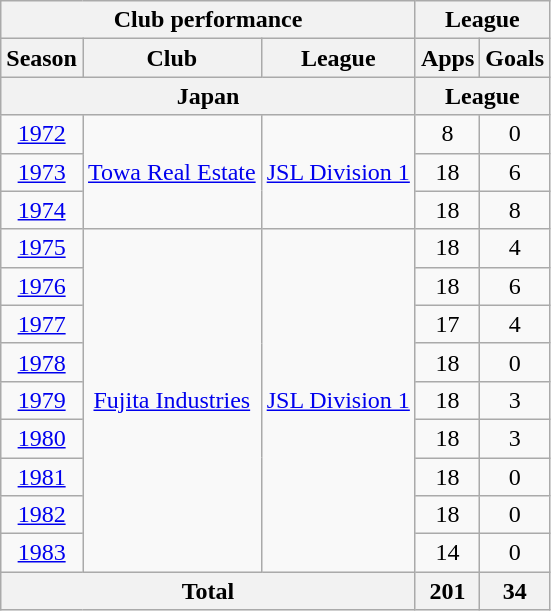<table class="wikitable" style="text-align:center;">
<tr>
<th colspan=3>Club performance</th>
<th colspan=2>League</th>
</tr>
<tr>
<th>Season</th>
<th>Club</th>
<th>League</th>
<th>Apps</th>
<th>Goals</th>
</tr>
<tr>
<th colspan=3>Japan</th>
<th colspan=2>League</th>
</tr>
<tr>
<td><a href='#'>1972</a></td>
<td rowspan="3"><a href='#'>Towa Real Estate</a></td>
<td rowspan="3"><a href='#'>JSL Division 1</a></td>
<td>8</td>
<td>0</td>
</tr>
<tr>
<td><a href='#'>1973</a></td>
<td>18</td>
<td>6</td>
</tr>
<tr>
<td><a href='#'>1974</a></td>
<td>18</td>
<td>8</td>
</tr>
<tr>
<td><a href='#'>1975</a></td>
<td rowspan="9"><a href='#'>Fujita Industries</a></td>
<td rowspan="9"><a href='#'>JSL Division 1</a></td>
<td>18</td>
<td>4</td>
</tr>
<tr>
<td><a href='#'>1976</a></td>
<td>18</td>
<td>6</td>
</tr>
<tr>
<td><a href='#'>1977</a></td>
<td>17</td>
<td>4</td>
</tr>
<tr>
<td><a href='#'>1978</a></td>
<td>18</td>
<td>0</td>
</tr>
<tr>
<td><a href='#'>1979</a></td>
<td>18</td>
<td>3</td>
</tr>
<tr>
<td><a href='#'>1980</a></td>
<td>18</td>
<td>3</td>
</tr>
<tr>
<td><a href='#'>1981</a></td>
<td>18</td>
<td>0</td>
</tr>
<tr>
<td><a href='#'>1982</a></td>
<td>18</td>
<td>0</td>
</tr>
<tr>
<td><a href='#'>1983</a></td>
<td>14</td>
<td>0</td>
</tr>
<tr>
<th colspan=3>Total</th>
<th>201</th>
<th>34</th>
</tr>
</table>
